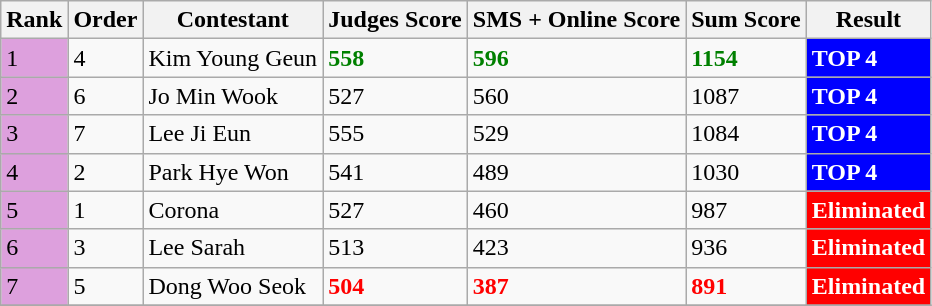<table class="wikitable">
<tr>
<th scope="col">Rank</th>
<th scope="col">Order</th>
<th scope="col">Contestant</th>
<th scope="col">Judges Score</th>
<th scope="col">SMS + Online Score</th>
<th scope="col">Sum Score</th>
<th scope="col">Result</th>
</tr>
<tr>
<td style="background:plum">1</td>
<td>4</td>
<td>Kim Young Geun</td>
<td style=color:green><strong>558</strong></td>
<td style=color:green><strong>596</strong></td>
<td style=color:green><strong>1154</strong></td>
<td style="background:blue;color:white"><strong>TOP 4</strong></td>
</tr>
<tr>
<td style="background:plum">2</td>
<td>6</td>
<td>Jo Min Wook</td>
<td>527</td>
<td>560</td>
<td>1087</td>
<td style="background:blue;color:white"><strong>TOP 4</strong></td>
</tr>
<tr>
<td style="background:plum">3</td>
<td>7</td>
<td>Lee Ji Eun</td>
<td>555</td>
<td>529</td>
<td>1084</td>
<td style="background:blue;color:white"><strong>TOP 4</strong></td>
</tr>
<tr>
<td style="background:plum">4</td>
<td>2</td>
<td>Park Hye Won</td>
<td>541</td>
<td>489</td>
<td>1030</td>
<td style="background:blue;color:white"><strong>TOP 4</strong></td>
</tr>
<tr>
<td style="background:plum">5</td>
<td>1</td>
<td>Corona</td>
<td>527</td>
<td>460</td>
<td>987</td>
<td style="background:red;color:white"><strong>Eliminated</strong></td>
</tr>
<tr>
<td style="background:plum">6</td>
<td>3</td>
<td>Lee Sarah</td>
<td>513</td>
<td>423</td>
<td>936</td>
<td style="background:red;color:white"><strong>Eliminated</strong></td>
</tr>
<tr>
<td style="background:plum">7</td>
<td>5</td>
<td>Dong Woo Seok</td>
<td style=color:red><strong>504</strong></td>
<td style=color:red><strong>387</strong></td>
<td style=color:red><strong>891</strong></td>
<td style="background:red;color:white"><strong>Eliminated</strong></td>
</tr>
<tr>
</tr>
</table>
